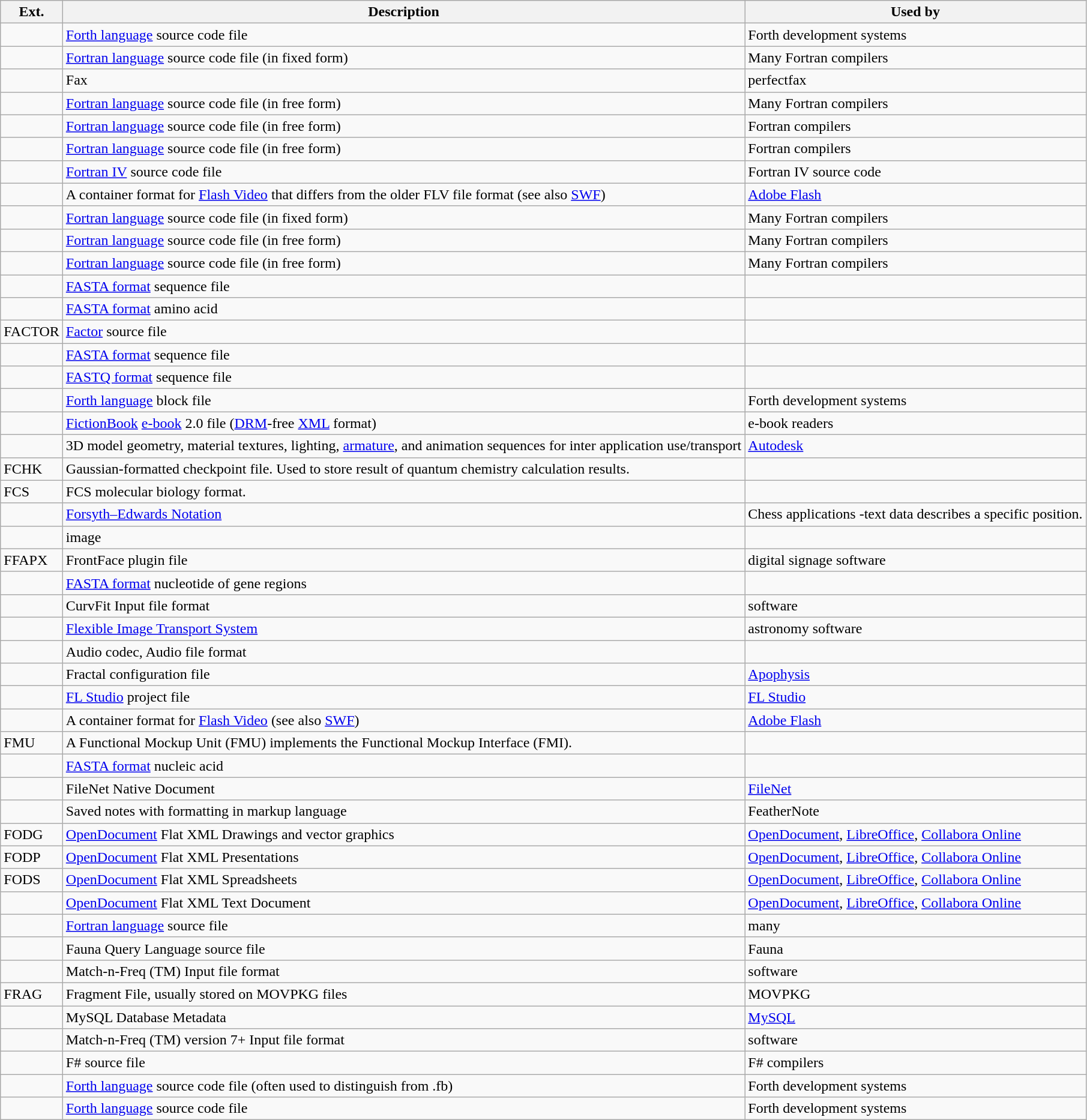<table class="wikitable">
<tr>
<th>Ext.</th>
<th>Description</th>
<th>Used by</th>
</tr>
<tr>
<td></td>
<td><a href='#'>Forth language</a> source code file</td>
<td>Forth development systems</td>
</tr>
<tr>
<td></td>
<td><a href='#'>Fortran language</a> source code file (in fixed form)</td>
<td>Many Fortran compilers</td>
</tr>
<tr>
<td></td>
<td>Fax</td>
<td>perfectfax</td>
</tr>
<tr>
<td></td>
<td><a href='#'>Fortran language</a> source code file (in free form)</td>
<td>Many Fortran compilers</td>
</tr>
<tr>
<td></td>
<td><a href='#'>Fortran language</a> source code file (in free form)</td>
<td>Fortran compilers</td>
</tr>
<tr>
<td></td>
<td><a href='#'>Fortran language</a> source code file (in free form)</td>
<td>Fortran compilers</td>
</tr>
<tr>
<td></td>
<td><a href='#'>Fortran IV</a> source code file</td>
<td>Fortran IV source code</td>
</tr>
<tr>
<td></td>
<td>A container format for <a href='#'>Flash Video</a> that differs from the older FLV file format (see also <a href='#'>SWF</a>)</td>
<td><a href='#'>Adobe Flash</a></td>
</tr>
<tr>
<td></td>
<td><a href='#'>Fortran language</a> source code file (in fixed form)</td>
<td>Many Fortran compilers</td>
</tr>
<tr>
<td></td>
<td><a href='#'>Fortran language</a> source code file (in free form)</td>
<td>Many Fortran compilers</td>
</tr>
<tr>
<td></td>
<td><a href='#'>Fortran language</a> source code file (in free form)</td>
<td>Many Fortran compilers</td>
</tr>
<tr>
<td></td>
<td><a href='#'>FASTA format</a> sequence file</td>
<td></td>
</tr>
<tr>
<td></td>
<td><a href='#'>FASTA format</a> amino acid</td>
<td></td>
</tr>
<tr>
<td>FACTOR</td>
<td><a href='#'>Factor</a> source file</td>
<td></td>
</tr>
<tr>
<td></td>
<td><a href='#'>FASTA format</a> sequence file</td>
<td></td>
</tr>
<tr>
<td></td>
<td><a href='#'>FASTQ format</a> sequence file</td>
<td></td>
</tr>
<tr>
<td></td>
<td><a href='#'>Forth language</a> block file</td>
<td>Forth development systems</td>
</tr>
<tr>
<td></td>
<td><a href='#'>FictionBook</a> <a href='#'>e-book</a> 2.0 file (<a href='#'>DRM</a>-free <a href='#'>XML</a> format)</td>
<td>e-book readers</td>
</tr>
<tr>
<td> </td>
<td>3D model geometry, material textures, lighting, <a href='#'>armature</a>, and animation sequences for inter application use/transport</td>
<td><a href='#'>Autodesk</a></td>
</tr>
<tr>
<td>FCHK</td>
<td>Gaussian-formatted checkpoint file. Used to store result of quantum chemistry calculation results.</td>
<td></td>
</tr>
<tr>
<td>FCS</td>
<td>FCS molecular biology format.</td>
<td></td>
</tr>
<tr>
<td></td>
<td><a href='#'>Forsyth–Edwards Notation</a></td>
<td>Chess applications -text data describes a specific position.</td>
</tr>
<tr>
<td></td>
<td> image</td>
<td></td>
</tr>
<tr>
<td>FFAPX</td>
<td>FrontFace plugin file</td>
<td> digital signage software</td>
</tr>
<tr>
<td></td>
<td><a href='#'>FASTA format</a> nucleotide of gene regions</td>
<td></td>
</tr>
<tr>
<td></td>
<td>CurvFit Input file format</td>
<td> software</td>
</tr>
<tr>
<td></td>
<td><a href='#'>Flexible Image Transport System</a></td>
<td>astronomy software</td>
</tr>
<tr>
<td></td>
<td>Audio codec, Audio file format</td>
<td></td>
</tr>
<tr>
<td></td>
<td>Fractal configuration file</td>
<td><a href='#'>Apophysis</a></td>
</tr>
<tr>
<td></td>
<td><a href='#'>FL Studio</a> project file</td>
<td><a href='#'>FL Studio</a></td>
</tr>
<tr>
<td></td>
<td>A container format for <a href='#'>Flash Video</a> (see also <a href='#'>SWF</a>)</td>
<td><a href='#'>Adobe Flash</a></td>
</tr>
<tr>
<td>FMU</td>
<td>A Functional Mockup Unit (FMU) implements the Functional Mockup Interface (FMI).</td>
<td></td>
</tr>
<tr>
<td></td>
<td><a href='#'>FASTA format</a> nucleic acid</td>
<td></td>
</tr>
<tr>
<td></td>
<td>FileNet Native Document</td>
<td><a href='#'>FileNet</a></td>
</tr>
<tr>
<td></td>
<td>Saved notes with formatting in markup language</td>
<td>FeatherNote</td>
</tr>
<tr>
<td>FODG</td>
<td><a href='#'>OpenDocument</a> Flat XML Drawings and vector graphics</td>
<td><a href='#'>OpenDocument</a>, <a href='#'>LibreOffice</a>, <a href='#'>Collabora Online</a></td>
</tr>
<tr>
<td>FODP</td>
<td><a href='#'>OpenDocument</a> Flat XML Presentations</td>
<td><a href='#'>OpenDocument</a>, <a href='#'>LibreOffice</a>, <a href='#'>Collabora Online</a></td>
</tr>
<tr>
<td>FODS</td>
<td><a href='#'>OpenDocument</a> Flat XML Spreadsheets</td>
<td><a href='#'>OpenDocument</a>, <a href='#'>LibreOffice</a>, <a href='#'>Collabora Online</a></td>
</tr>
<tr>
<td></td>
<td><a href='#'>OpenDocument</a> Flat XML Text Document</td>
<td><a href='#'>OpenDocument</a>, <a href='#'>LibreOffice</a>, <a href='#'>Collabora Online</a></td>
</tr>
<tr>
<td></td>
<td><a href='#'>Fortran language</a> source file</td>
<td>many</td>
</tr>
<tr>
<td></td>
<td>Fauna Query Language source file</td>
<td>Fauna</td>
</tr>
<tr>
<td></td>
<td>Match-n-Freq (TM) Input file format</td>
<td> software</td>
</tr>
<tr>
<td>FRAG</td>
<td>Fragment File, usually stored on MOVPKG files</td>
<td>MOVPKG</td>
</tr>
<tr>
<td></td>
<td>MySQL Database Metadata</td>
<td><a href='#'>MySQL</a></td>
</tr>
<tr>
<td></td>
<td>Match-n-Freq (TM) version 7+ Input file format</td>
<td> software</td>
</tr>
<tr>
<td></td>
<td>F# source file</td>
<td>F# compilers</td>
</tr>
<tr>
<td></td>
<td><a href='#'>Forth language</a> source code file (often used  to distinguish from .fb)</td>
<td>Forth development systems</td>
</tr>
<tr>
<td></td>
<td><a href='#'>Forth language</a> source code file</td>
<td>Forth development systems</td>
</tr>
</table>
